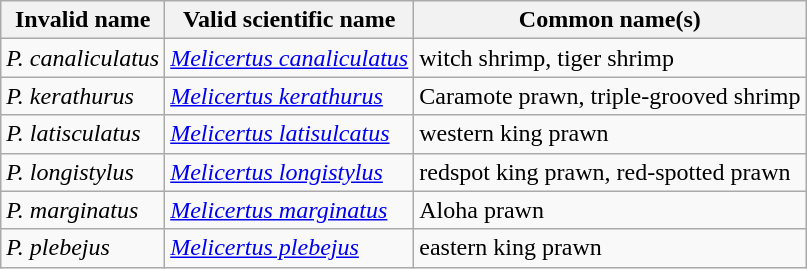<table class="wikitable" border=1|>
<tr>
<th>Invalid name</th>
<th>Valid scientific name</th>
<th>Common name(s)</th>
</tr>
<tr>
<td><em>P. canaliculatus</em></td>
<td><em><a href='#'>Melicertus canaliculatus</a></em></td>
<td>witch shrimp, tiger shrimp</td>
</tr>
<tr>
<td><em>P. kerathurus</em></td>
<td><em><a href='#'>Melicertus kerathurus</a></em></td>
<td>Caramote prawn, triple-grooved shrimp</td>
</tr>
<tr>
<td><em>P. latisculatus</em></td>
<td><em><a href='#'>Melicertus latisulcatus</a></em></td>
<td>western king prawn</td>
</tr>
<tr>
<td><em>P. longistylus</em></td>
<td><em><a href='#'>Melicertus longistylus</a></em></td>
<td>redspot king prawn, red-spotted prawn</td>
</tr>
<tr>
<td><em>P. marginatus</em></td>
<td><em><a href='#'>Melicertus marginatus</a></em></td>
<td>Aloha prawn</td>
</tr>
<tr>
<td><em>P. plebejus</em></td>
<td><em><a href='#'>Melicertus plebejus</a></em></td>
<td>eastern king prawn  </td>
</tr>
</table>
